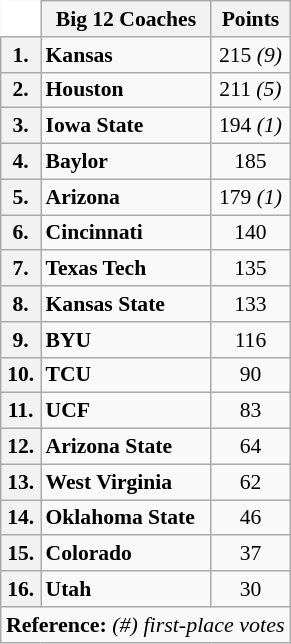<table class="wikitable" style="white-space:nowrap; font-size:90%;">
<tr>
<td ! colspan=1 style="background:white; border-top-style:hidden; border-left-style:hidden;"></td>
<th>Big 12 Coaches</th>
<th>Points</th>
</tr>
<tr>
<th>1.</th>
<td><strong>Kansas</strong></td>
<td align="center">215 <em>(9)</em></td>
</tr>
<tr>
<th>2.</th>
<td><strong>Houston</strong></td>
<td align="center">211 <em>(5)</em></td>
</tr>
<tr>
<th>3.</th>
<td><strong>Iowa State</strong></td>
<td align="center">194 <em>(1)</em></td>
</tr>
<tr>
<th>4.</th>
<td><strong>Baylor</strong></td>
<td align="center">185</td>
</tr>
<tr>
<th>5.</th>
<td><strong>Arizona</strong></td>
<td align="center">179 <em>(1)</em></td>
</tr>
<tr>
<th>6.</th>
<td><strong>Cincinnati</strong></td>
<td align="center">140</td>
</tr>
<tr>
<th>7.</th>
<td><strong>Texas Tech</strong></td>
<td align="center">135</td>
</tr>
<tr>
<th>8.</th>
<td><strong>Kansas State</strong></td>
<td align="center">133</td>
</tr>
<tr>
<th>9.</th>
<td><strong>BYU</strong></td>
<td align="center">116</td>
</tr>
<tr>
<th>10.</th>
<td><strong>TCU</strong></td>
<td align="center">90</td>
</tr>
<tr>
<th>11.</th>
<td><strong>UCF</strong></td>
<td align="center">83</td>
</tr>
<tr>
<th>12.</th>
<td><strong>Arizona State</strong></td>
<td align="center">64</td>
</tr>
<tr>
<th>13.</th>
<td><strong>West Virginia</strong></td>
<td align="center">62</td>
</tr>
<tr>
<th>14.</th>
<td><strong>Oklahoma State</strong></td>
<td align="center">46</td>
</tr>
<tr>
<th>15.</th>
<td><strong>Colorado</strong></td>
<td align="center">37</td>
</tr>
<tr>
<th>16.</th>
<td><strong>Utah</strong></td>
<td align="center">30</td>
</tr>
<tr>
<td colspan="4"  style="font-size:11pt; text-align:center;"><strong>Reference:</strong>  <em>(#) first-place votes</em></td>
</tr>
</table>
